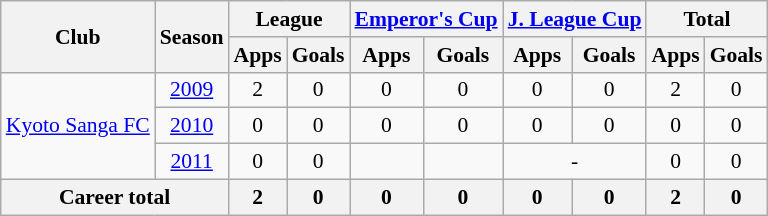<table class="wikitable" style="font-size:90%; text-align:center;">
<tr>
<th rowspan="2">Club</th>
<th rowspan="2">Season</th>
<th colspan="2">League</th>
<th colspan="2"><a href='#'>Emperor's Cup</a></th>
<th colspan="2"><a href='#'>J. League Cup</a></th>
<th colspan="2">Total</th>
</tr>
<tr>
<th>Apps</th>
<th>Goals</th>
<th>Apps</th>
<th>Goals</th>
<th>Apps</th>
<th>Goals</th>
<th>Apps</th>
<th>Goals</th>
</tr>
<tr>
<td rowspan="3"><a href='#'>Kyoto Sanga FC</a></td>
<td><a href='#'>2009</a></td>
<td>2</td>
<td>0</td>
<td>0</td>
<td>0</td>
<td>0</td>
<td>0</td>
<td>2</td>
<td>0</td>
</tr>
<tr>
<td><a href='#'>2010</a></td>
<td>0</td>
<td>0</td>
<td>0</td>
<td>0</td>
<td>0</td>
<td>0</td>
<td>0</td>
<td>0</td>
</tr>
<tr>
<td><a href='#'>2011</a></td>
<td>0</td>
<td>0</td>
<td></td>
<td></td>
<td colspan="2">-</td>
<td>0</td>
<td>0</td>
</tr>
<tr>
<th colspan="2">Career total</th>
<th>2</th>
<th>0</th>
<th>0</th>
<th>0</th>
<th>0</th>
<th>0</th>
<th>2</th>
<th>0</th>
</tr>
</table>
